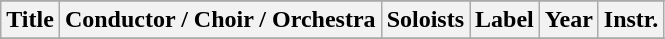<table class="wikitable sortable plainrowheaders">
<tr>
</tr>
<tr>
<th scope="col">Title</th>
<th scope="col" class="unsortable">Conductor / Choir / Orchestra</th>
<th scope="col" class="unsortable">Soloists</th>
<th scope="col">Label</th>
<th scope="col">Year</th>
<th scope="col">Instr.</th>
</tr>
<tr>
</tr>
</table>
